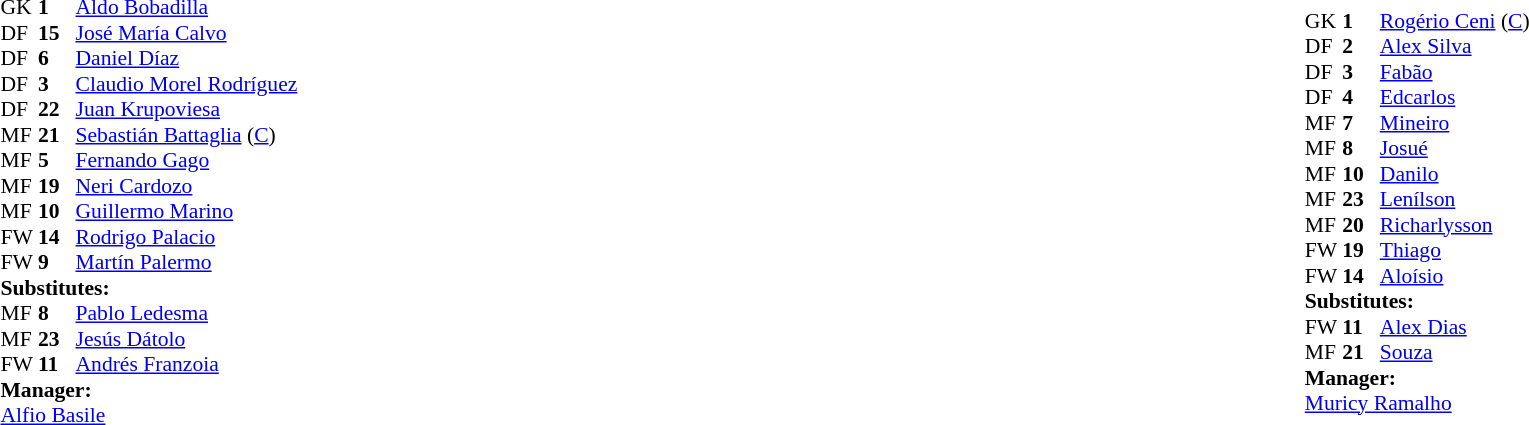<table width="100%">
<tr>
<td valign="top" width="50%"><br><table style="font-size: 90%" cellspacing="0" cellpadding="0">
<tr>
<td colspan="4"></td>
</tr>
<tr>
<th width=25></th>
<th width=25></th>
</tr>
<tr>
<td>GK</td>
<td><strong>1</strong></td>
<td> <a href='#'>Aldo Bobadilla</a></td>
</tr>
<tr>
<td>DF</td>
<td><strong>15</strong></td>
<td> <a href='#'>José María Calvo</a></td>
</tr>
<tr>
<td>DF</td>
<td><strong>6</strong></td>
<td> <a href='#'>Daniel Díaz</a></td>
</tr>
<tr>
<td>DF</td>
<td><strong>3</strong></td>
<td> <a href='#'>Claudio Morel Rodríguez</a></td>
</tr>
<tr>
<td>DF</td>
<td><strong>22</strong></td>
<td> <a href='#'>Juan Krupoviesa</a></td>
<td></td>
<td></td>
</tr>
<tr>
<td>MF</td>
<td><strong>21</strong></td>
<td> <a href='#'>Sebastián Battaglia</a> (<a href='#'>C</a>)</td>
<td></td>
<td></td>
</tr>
<tr>
<td>MF</td>
<td><strong>5</strong></td>
<td> <a href='#'>Fernando Gago</a></td>
<td></td>
<td></td>
</tr>
<tr>
<td>MF</td>
<td><strong>19</strong></td>
<td> <a href='#'>Neri Cardozo</a></td>
<td></td>
<td></td>
</tr>
<tr>
<td>MF</td>
<td><strong>10</strong></td>
<td> <a href='#'>Guillermo Marino</a></td>
<td></td>
<td></td>
</tr>
<tr>
<td>FW</td>
<td><strong>14</strong></td>
<td> <a href='#'>Rodrigo Palacio</a></td>
</tr>
<tr>
<td>FW</td>
<td><strong>9</strong></td>
<td> <a href='#'>Martín Palermo</a></td>
</tr>
<tr>
<td colspan=3><strong>Substitutes:</strong></td>
</tr>
<tr>
<td>MF</td>
<td><strong>8</strong></td>
<td> <a href='#'>Pablo Ledesma</a></td>
<td></td>
<td></td>
</tr>
<tr>
<td>MF</td>
<td><strong>23</strong></td>
<td> <a href='#'>Jesús Dátolo</a></td>
<td></td>
<td></td>
</tr>
<tr>
<td>FW</td>
<td><strong>11</strong></td>
<td> <a href='#'>Andrés Franzoia</a></td>
<td></td>
<td></td>
</tr>
<tr>
<td colspan=3><strong>Manager:</strong></td>
</tr>
<tr>
<td colspan=4> <a href='#'>Alfio Basile</a></td>
</tr>
</table>
</td>
<td><br><table style="font-size: 90%" cellspacing="0" cellpadding="0" align=center>
<tr>
<td colspan="4"></td>
</tr>
<tr>
<th width=25></th>
<th width=25></th>
</tr>
<tr>
<td>GK</td>
<td><strong>1</strong></td>
<td> <a href='#'>Rogério Ceni</a> (<a href='#'>C</a>)</td>
</tr>
<tr>
<td>DF</td>
<td><strong>2</strong></td>
<td> <a href='#'>Alex Silva</a></td>
</tr>
<tr>
<td>DF</td>
<td><strong>3</strong></td>
<td> <a href='#'>Fabão</a></td>
</tr>
<tr>
<td>DF</td>
<td><strong>4</strong></td>
<td> <a href='#'>Edcarlos</a></td>
<td></td>
<td></td>
</tr>
<tr>
<td>MF</td>
<td><strong>7</strong></td>
<td> <a href='#'>Mineiro</a></td>
</tr>
<tr>
<td>MF</td>
<td><strong>8</strong></td>
<td> <a href='#'>Josué</a></td>
<td></td>
<td></td>
</tr>
<tr>
<td>MF</td>
<td><strong>10</strong></td>
<td> <a href='#'>Danilo</a></td>
</tr>
<tr>
<td>MF</td>
<td><strong>23</strong></td>
<td> <a href='#'>Lenílson</a></td>
<td></td>
<td></td>
</tr>
<tr>
<td>MF</td>
<td><strong>20</strong></td>
<td> <a href='#'>Richarlysson</a></td>
<td></td>
<td></td>
</tr>
<tr>
<td>FW</td>
<td><strong>19</strong></td>
<td> <a href='#'>Thiago</a></td>
</tr>
<tr>
<td>FW</td>
<td><strong>14</strong></td>
<td> <a href='#'>Aloísio</a></td>
<td></td>
<td></td>
</tr>
<tr>
<td colspan=3><strong>Substitutes:</strong></td>
</tr>
<tr>
<td>FW</td>
<td><strong>11</strong></td>
<td> <a href='#'>Alex Dias</a></td>
<td></td>
<td></td>
<td></td>
</tr>
<tr>
<td>MF</td>
<td><strong>21</strong></td>
<td> <a href='#'>Souza</a></td>
<td></td>
<td></td>
</tr>
<tr>
<td colspan=3><strong>Manager:</strong></td>
</tr>
<tr>
<td colspan=4> <a href='#'>Muricy Ramalho</a></td>
</tr>
</table>
</td>
</tr>
</table>
